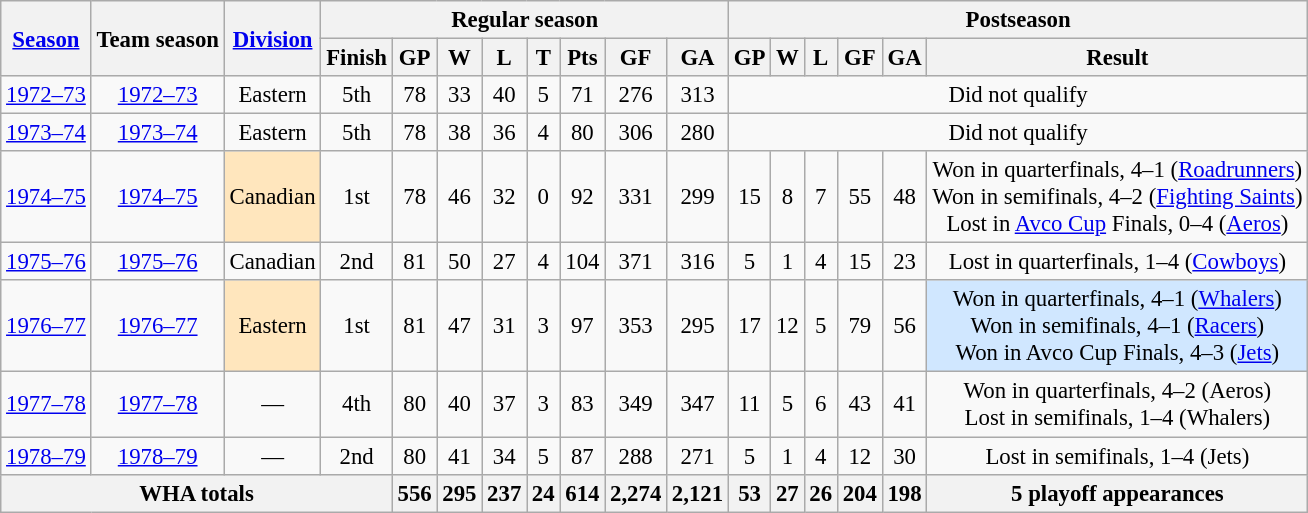<table class="wikitable" style="text-align:center; font-size:95%">
<tr>
<th rowspan="2"><a href='#'>Season</a></th>
<th rowspan="2">Team season</th>
<th rowspan="2"><a href='#'>Division</a></th>
<th colspan="8">Regular season</th>
<th colspan="6">Postseason</th>
</tr>
<tr>
<th>Finish</th>
<th>GP</th>
<th>W</th>
<th>L</th>
<th>T</th>
<th>Pts</th>
<th>GF</th>
<th>GA</th>
<th>GP</th>
<th>W</th>
<th>L</th>
<th>GF</th>
<th>GA</th>
<th>Result</th>
</tr>
<tr>
<td><a href='#'>1972–73</a></td>
<td><a href='#'>1972–73</a></td>
<td>Eastern</td>
<td>5th</td>
<td>78</td>
<td>33</td>
<td>40</td>
<td>5</td>
<td>71</td>
<td>276</td>
<td>313</td>
<td colspan="6">Did not qualify</td>
</tr>
<tr>
<td><a href='#'>1973–74</a></td>
<td><a href='#'>1973–74</a></td>
<td>Eastern</td>
<td>5th</td>
<td>78</td>
<td>38</td>
<td>36</td>
<td>4</td>
<td>80</td>
<td>306</td>
<td>280</td>
<td colspan="6">Did not qualify</td>
</tr>
<tr>
<td><a href='#'>1974–75</a></td>
<td><a href='#'>1974–75</a></td>
<td style="background:#FFE6BD;">Canadian </td>
<td>1st</td>
<td>78</td>
<td>46</td>
<td>32</td>
<td>0</td>
<td>92</td>
<td>331</td>
<td>299</td>
<td>15</td>
<td>8</td>
<td>7</td>
<td>55</td>
<td>48</td>
<td>Won in quarterfinals, 4–1 (<a href='#'>Roadrunners</a>)<br>Won in semifinals, 4–2 (<a href='#'>Fighting Saints</a>)<br>Lost in <a href='#'>Avco Cup</a> Finals, 0–4 (<a href='#'>Aeros</a>)</td>
</tr>
<tr>
<td><a href='#'>1975–76</a></td>
<td><a href='#'>1975–76</a></td>
<td>Canadian</td>
<td>2nd</td>
<td>81</td>
<td>50</td>
<td>27</td>
<td>4</td>
<td>104</td>
<td>371</td>
<td>316</td>
<td>5</td>
<td>1</td>
<td>4</td>
<td>15</td>
<td>23</td>
<td>Lost in quarterfinals, 1–4 (<a href='#'>Cowboys</a>)</td>
</tr>
<tr>
<td><a href='#'>1976–77</a></td>
<td><a href='#'>1976–77</a></td>
<td style="background:#FFE6BD;">Eastern </td>
<td>1st</td>
<td>81</td>
<td>47</td>
<td>31</td>
<td>3</td>
<td>97</td>
<td>353</td>
<td>295</td>
<td>17</td>
<td>12</td>
<td>5</td>
<td>79</td>
<td>56</td>
<td style="background:#D0E7FF;">Won in quarterfinals, 4–1 (<a href='#'>Whalers</a>)<br>Won in semifinals, 4–1 (<a href='#'>Racers</a>)<br>Won in Avco Cup Finals, 4–3 (<a href='#'>Jets</a>) </td>
</tr>
<tr>
<td><a href='#'>1977–78</a></td>
<td><a href='#'>1977–78</a></td>
<td>—</td>
<td>4th</td>
<td>80</td>
<td>40</td>
<td>37</td>
<td>3</td>
<td>83</td>
<td>349</td>
<td>347</td>
<td>11</td>
<td>5</td>
<td>6</td>
<td>43</td>
<td>41</td>
<td>Won in quarterfinals, 4–2 (Aeros)<br>Lost in semifinals, 1–4 (Whalers)</td>
</tr>
<tr>
<td><a href='#'>1978–79</a></td>
<td><a href='#'>1978–79</a></td>
<td>—</td>
<td>2nd</td>
<td>80</td>
<td>41</td>
<td>34</td>
<td>5</td>
<td>87</td>
<td>288</td>
<td>271</td>
<td>5</td>
<td>1</td>
<td>4</td>
<td>12</td>
<td>30</td>
<td>Lost in semifinals, 1–4 (Jets)</td>
</tr>
<tr>
<th colspan="4">WHA totals</th>
<th>556</th>
<th>295</th>
<th>237</th>
<th>24</th>
<th>614</th>
<th>2,274</th>
<th>2,121</th>
<th>53</th>
<th>27</th>
<th>26</th>
<th>204</th>
<th>198</th>
<th>5 playoff appearances</th>
</tr>
</table>
